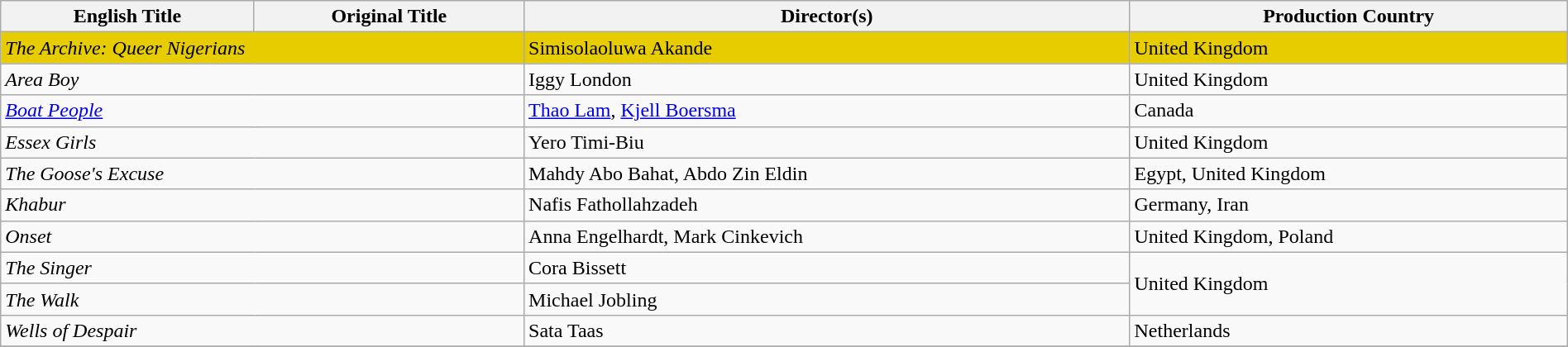<table class="wikitable" style="width:100%; margin-bottom:4px">
<tr>
<th>English Title</th>
<th>Original Title</th>
<th>Director(s)</th>
<th>Production Country</th>
</tr>
<tr style="background:#E7CD00;">
<td colspan="2"><em>The Archive: Queer Nigerians</em></td>
<td>Simisolaoluwa Akande</td>
<td>United Kingdom</td>
</tr>
<tr>
<td colspan="2"><em>Area Boy</em></td>
<td>Iggy London</td>
<td>United Kingdom</td>
</tr>
<tr>
<td colspan="2"><em><a href='#'>Boat People</a></em></td>
<td><a href='#'>Thao Lam</a>, <a href='#'>Kjell Boersma</a></td>
<td>Canada</td>
</tr>
<tr>
<td colspan="2"><em>Essex Girls</em></td>
<td>Yero Timi-Biu</td>
<td>United Kingdom</td>
</tr>
<tr>
<td colspan="2"><em>The Goose's Excuse</em></td>
<td>Mahdy Abo Bahat, Abdo Zin Eldin</td>
<td>Egypt, United Kingdom</td>
</tr>
<tr>
<td colspan="2"><em>Khabur</em></td>
<td>Nafis Fathollahzadeh</td>
<td>Germany, Iran</td>
</tr>
<tr>
<td colspan="2"><em>Onset</em></td>
<td>Anna Engelhardt, Mark Cinkevich</td>
<td>United Kingdom, Poland</td>
</tr>
<tr>
<td colspan="2"><em>The Singer</em></td>
<td>Cora Bissett</td>
<td rowspan="2">United Kingdom</td>
</tr>
<tr>
<td colspan="2"><em>The Walk</em></td>
<td>Michael Jobling</td>
</tr>
<tr>
<td colspan="2"><em>Wells of Despair</em></td>
<td>Sata Taas</td>
<td>Netherlands</td>
</tr>
<tr>
</tr>
</table>
